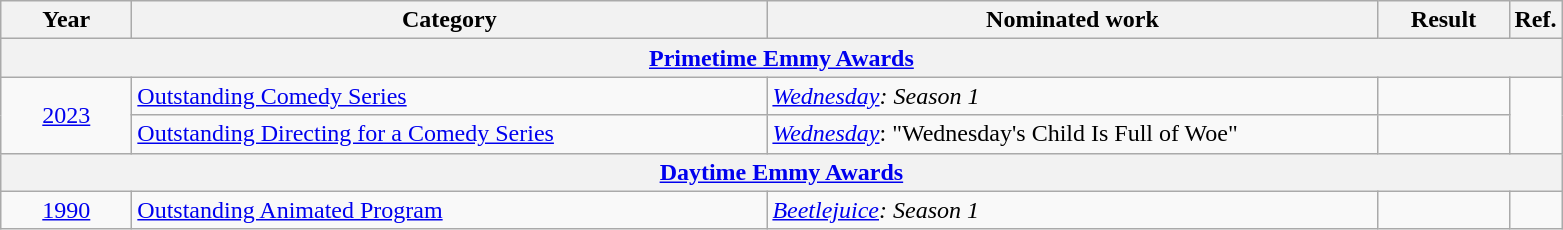<table class=wikitable>
<tr>
<th scope="col" style="width:5em;">Year</th>
<th scope="col" style="width:26em;">Category</th>
<th scope="col" style="width:25em;">Nominated work</th>
<th scope="col" style="width:5em;">Result</th>
<th>Ref.</th>
</tr>
<tr>
<th colspan=5><a href='#'>Primetime Emmy Awards</a></th>
</tr>
<tr>
<td style="text-align:center;", rowspan="2"><a href='#'>2023</a></td>
<td><a href='#'>Outstanding Comedy Series</a></td>
<td><em><a href='#'>Wednesday</a>: Season 1</em></td>
<td></td>
<td align="center", rowspan=2></td>
</tr>
<tr>
<td><a href='#'>Outstanding Directing for a Comedy Series</a></td>
<td><em><a href='#'>Wednesday</a></em>: "Wednesday's Child Is Full of Woe"</td>
<td></td>
</tr>
<tr>
<th colspan=5><a href='#'>Daytime Emmy Awards</a></th>
</tr>
<tr>
<td style="text-align:center;"><a href='#'>1990</a></td>
<td><a href='#'>Outstanding Animated Program</a></td>
<td><em><a href='#'>Beetlejuice</a>: Season 1</em></td>
<td></td>
<td align="center"></td>
</tr>
</table>
